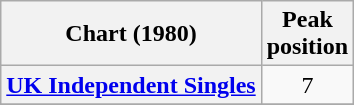<table class="wikitable sortable plainrowheaders" style="text-align:center">
<tr>
<th scope="col">Chart (1980)</th>
<th scope="col">Peak<br>position</th>
</tr>
<tr>
<th scope="row"><a href='#'>UK Independent Singles</a></th>
<td>7</td>
</tr>
<tr>
</tr>
</table>
